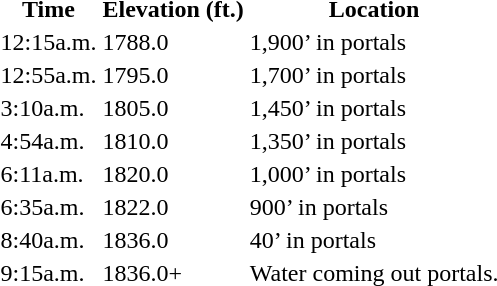<table>
<tr>
<th>Time</th>
<th>Elevation (ft.)</th>
<th>Location</th>
</tr>
<tr>
<td>12:15a.m.</td>
<td>1788.0</td>
<td>1,900’ in portals</td>
</tr>
<tr>
<td>12:55a.m.</td>
<td>1795.0</td>
<td>1,700’ in portals</td>
</tr>
<tr>
<td>3:10a.m.</td>
<td>1805.0</td>
<td>1,450’ in portals</td>
</tr>
<tr>
<td>4:54a.m.</td>
<td>1810.0</td>
<td>1,350’ in portals</td>
</tr>
<tr>
<td>6:11a.m.</td>
<td>1820.0</td>
<td>1,000’ in portals</td>
</tr>
<tr>
<td>6:35a.m.</td>
<td>1822.0</td>
<td>900’ in portals</td>
</tr>
<tr>
<td>8:40a.m.</td>
<td>1836.0</td>
<td>40’ in portals</td>
</tr>
<tr>
<td>9:15a.m.</td>
<td>1836.0+</td>
<td>Water coming out portals.</td>
</tr>
</table>
